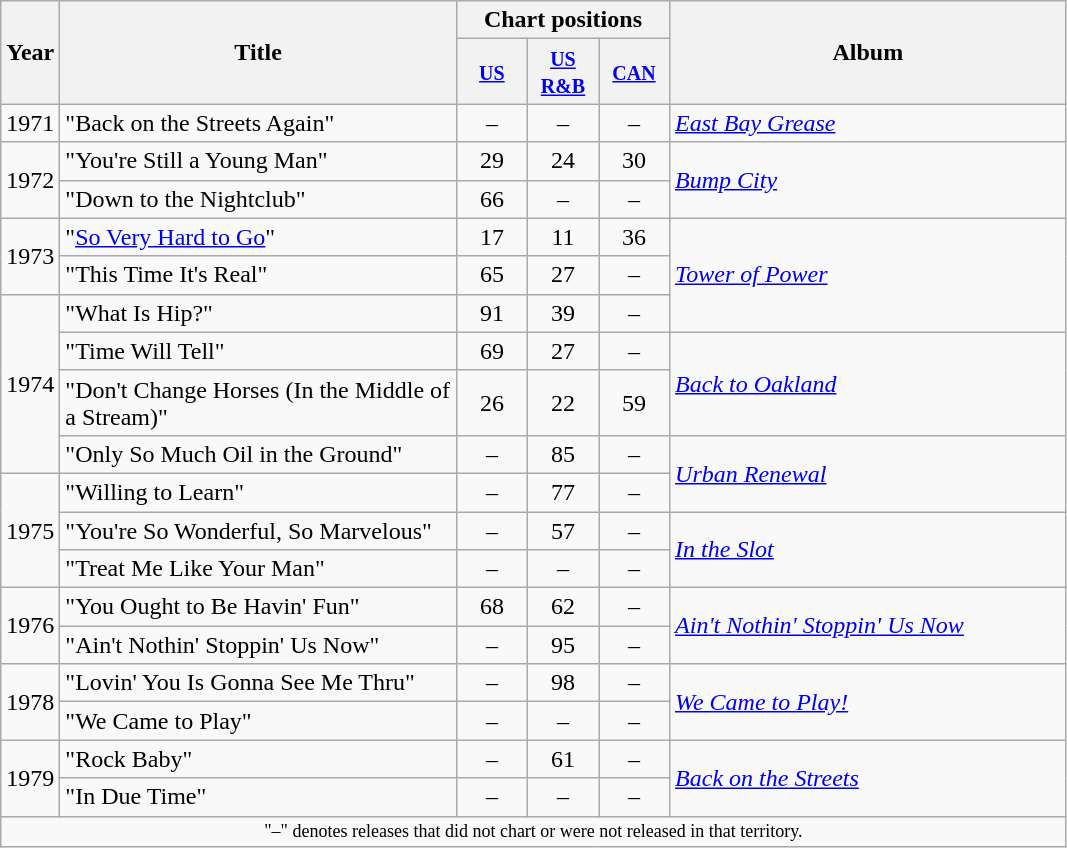<table class="wikitable">
<tr>
<th width="28" rowspan="2">Year</th>
<th width="257" rowspan="2">Title</th>
<th colspan="3">Chart positions<br></th>
<th width="257" rowspan="2">Album</th>
</tr>
<tr>
<th width="40"><small><a href='#'>US</a></small><br></th>
<th width="40"><small><a href='#'>US R&B</a></small><br></th>
<th width="40"><small><a href='#'>CAN</a></small><br></th>
</tr>
<tr>
<td rowspan="1">1971</td>
<td>"Back on the Streets Again"</td>
<td align="center">–</td>
<td align="center">–</td>
<td align="center">–</td>
<td rowspan="1"><em><a href='#'>East Bay Grease</a></em></td>
</tr>
<tr>
<td rowspan="2">1972</td>
<td>"You're Still a Young Man"</td>
<td align="center">29</td>
<td align="center">24</td>
<td align="center">30</td>
<td rowspan="2"><em><a href='#'>Bump City</a></em></td>
</tr>
<tr>
<td>"Down to the Nightclub"</td>
<td align="center">66</td>
<td align="center">–</td>
<td align="center">–</td>
</tr>
<tr>
<td rowspan="2">1973</td>
<td>"<a href='#'>So Very Hard to Go</a>"</td>
<td align="center">17</td>
<td align="center">11</td>
<td align="center">36</td>
<td rowspan="3"><em><a href='#'>Tower of Power</a></em></td>
</tr>
<tr>
<td>"This Time It's Real"</td>
<td align="center">65</td>
<td align="center">27</td>
<td align="center">–</td>
</tr>
<tr>
<td rowspan="4">1974</td>
<td>"What Is Hip?"</td>
<td align="center">91</td>
<td align="center">39</td>
<td align="center">–</td>
</tr>
<tr>
<td>"Time Will Tell"</td>
<td align="center">69</td>
<td align="center">27</td>
<td align="center">–</td>
<td rowspan="2"><em><a href='#'>Back to Oakland</a></em></td>
</tr>
<tr>
<td>"Don't Change Horses (In the Middle of a Stream)"</td>
<td align="center">26</td>
<td align="center">22</td>
<td align="center">59</td>
</tr>
<tr>
<td>"Only So Much Oil in the Ground"</td>
<td align="center">–</td>
<td align="center">85</td>
<td align="center">–</td>
<td rowspan="2"><em><a href='#'>Urban Renewal</a></em></td>
</tr>
<tr>
<td rowspan="3">1975</td>
<td>"Willing to Learn"</td>
<td align="center">–</td>
<td align="center">77</td>
<td align="center">–</td>
</tr>
<tr>
<td>"You're So Wonderful, So Marvelous"</td>
<td align="center">–</td>
<td align="center">57</td>
<td align="center">–</td>
<td rowspan="2"><em><a href='#'>In the Slot</a></em></td>
</tr>
<tr>
<td>"Treat Me Like Your Man"</td>
<td align="center">–</td>
<td align="center">–</td>
<td align="center">–</td>
</tr>
<tr>
<td rowspan="2">1976</td>
<td>"You Ought to Be Havin' Fun"</td>
<td align="center">68</td>
<td align="center">62</td>
<td align="center">–</td>
<td rowspan="2"><em><a href='#'>Ain't Nothin' Stoppin' Us Now</a></em></td>
</tr>
<tr>
<td>"Ain't Nothin' Stoppin' Us Now"</td>
<td align="center">–</td>
<td align="center">95</td>
<td align="center">–</td>
</tr>
<tr>
<td rowspan="2">1978</td>
<td>"Lovin' You Is Gonna See Me Thru"</td>
<td align="center">–</td>
<td align="center">98</td>
<td align="center">–</td>
<td rowspan="2"><em><a href='#'>We Came to Play!</a></em></td>
</tr>
<tr>
<td>"We Came to Play"</td>
<td align="center">–</td>
<td align="center">–</td>
<td align="center">–</td>
</tr>
<tr>
<td rowspan="2">1979</td>
<td>"Rock Baby"</td>
<td align="center">–</td>
<td align="center">61</td>
<td align="center">–</td>
<td rowspan="2"><em><a href='#'>Back on the Streets</a></em></td>
</tr>
<tr>
<td>"In Due Time"</td>
<td align="center">–</td>
<td align="center">–</td>
<td align="center">–</td>
</tr>
<tr>
<td colspan="7" style="text-align:center; font-size:9pt;">"–" denotes releases that did not chart or were not released in that territory.</td>
</tr>
</table>
